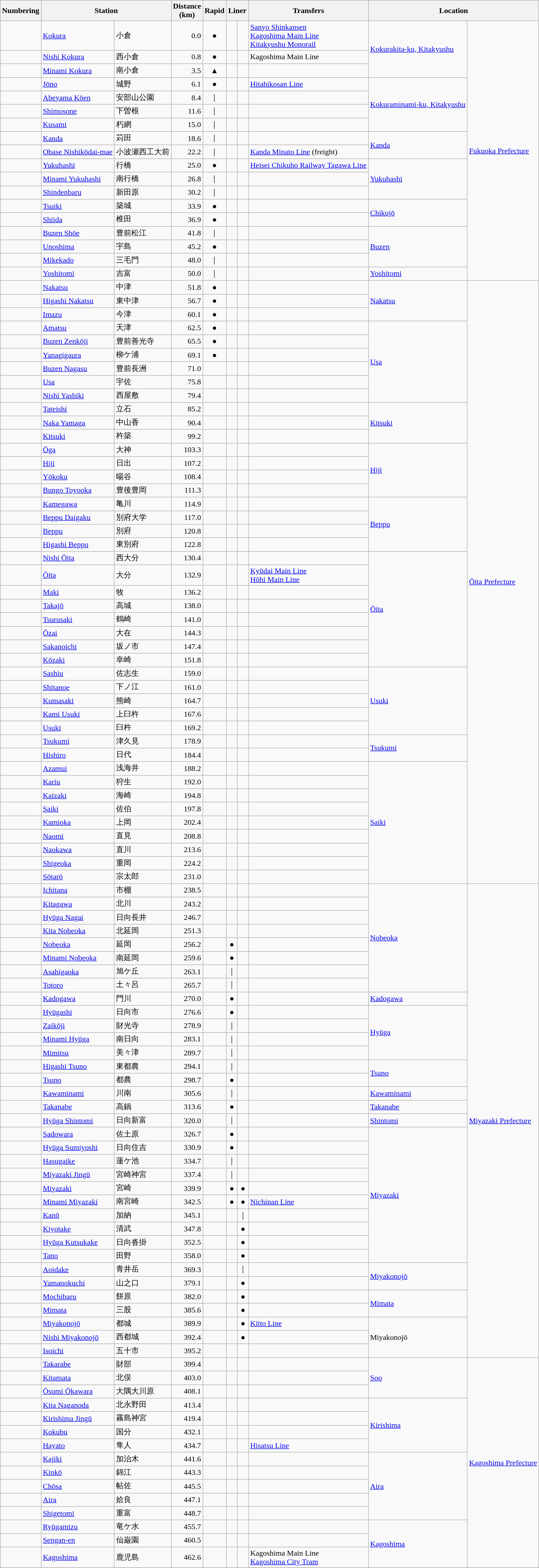<table class=wikitable>
<tr>
<th>Numbering</th>
<th colspan="2">Station</th>
<th>Distance<br>(km)</th>
<th>Rapid</th>
<th colspan=2>Liner</th>
<th>Transfers</th>
<th colspan="2">Location</th>
</tr>
<tr>
<td></td>
<td><a href='#'>Kokura</a></td>
<td>小倉</td>
<td align="right">0.0</td>
<td align="center">●</td>
<td align="center">　</td>
<td align="center">　</td>
<td> <a href='#'>Sanyo Shinkansen</a><br> <a href='#'>Kagoshima Main Line</a><br> <a href='#'>Kitakyushu Monorail</a></td>
<td rowspan="3"><a href='#'>Kokurakita-ku, Kitakyushu</a></td>
<td rowspan="18"><a href='#'>Fukuoka Prefecture</a></td>
</tr>
<tr>
<td></td>
<td><a href='#'>Nishi Kokura</a></td>
<td>西小倉</td>
<td align="right">0.8</td>
<td align="center">●</td>
<td align="center">　</td>
<td align="center">　</td>
<td> Kagoshima Main Line</td>
</tr>
<tr>
<td></td>
<td><a href='#'>Minami Kokura</a></td>
<td>南小倉</td>
<td align="right">3.5</td>
<td align="center">▲</td>
<td align="center">　</td>
<td align="center">　</td>
<td> </td>
</tr>
<tr>
<td></td>
<td><a href='#'>Jōno</a></td>
<td>城野</td>
<td align="right">6.1</td>
<td align="center">●</td>
<td align="center">　</td>
<td align="center">　</td>
<td> <a href='#'>Hitahikosan Line</a></td>
<td rowspan="4"><a href='#'>Kokuraminami-ku, Kitakyushu</a></td>
</tr>
<tr>
<td></td>
<td><a href='#'>Abeyama Kōen</a></td>
<td>安部山公園</td>
<td align="right">8.4</td>
<td align="center">｜</td>
<td align="center">　</td>
<td align="center">　</td>
<td> </td>
</tr>
<tr>
<td></td>
<td><a href='#'>Shimosone</a></td>
<td>下曽根</td>
<td align="right">11.6</td>
<td align="center">｜</td>
<td align="center">　</td>
<td align="center">　</td>
<td> </td>
</tr>
<tr>
<td></td>
<td><a href='#'>Kusami</a></td>
<td>朽網</td>
<td align="right">15.0</td>
<td align="center">｜</td>
<td align="center">　</td>
<td align="center">　</td>
<td> </td>
</tr>
<tr>
<td></td>
<td><a href='#'>Kanda</a></td>
<td>苅田</td>
<td align="right">18.6</td>
<td align="center">｜</td>
<td align="center">　</td>
<td align="center">　</td>
<td> </td>
<td rowspan="2"><a href='#'>Kanda</a></td>
</tr>
<tr>
<td></td>
<td><a href='#'>Obase Nishikōdai-mae</a></td>
<td>小波瀬西工大前</td>
<td align="right">22.2</td>
<td align="center">｜</td>
<td align="center">　</td>
<td align="center">　</td>
<td><a href='#'>Kanda Minato Line</a> (freight)</td>
</tr>
<tr>
<td></td>
<td><a href='#'>Yukuhashi</a></td>
<td>行橋</td>
<td align="right">25.0</td>
<td align="center">●</td>
<td align="center">　</td>
<td align="center">　</td>
<td> <a href='#'>Heisei Chikuho Railway Tagawa Line</a></td>
<td rowspan="3"><a href='#'>Yukuhashi</a></td>
</tr>
<tr>
<td></td>
<td><a href='#'>Minami Yukuhashi</a></td>
<td>南行橋</td>
<td align="right">26.8</td>
<td align="center">｜</td>
<td align="center">　</td>
<td align="center">　</td>
<td> </td>
</tr>
<tr>
<td></td>
<td><a href='#'>Shindenbaru</a></td>
<td>新田原</td>
<td align="right">30.2</td>
<td align="center">｜</td>
<td align="center">　</td>
<td align="center">　</td>
<td> </td>
</tr>
<tr>
<td></td>
<td><a href='#'>Tsuiki</a></td>
<td>築城</td>
<td align="right">33.9</td>
<td align="center">●</td>
<td align="center">　</td>
<td align="center">　</td>
<td> </td>
<td rowspan="2"><a href='#'>Chikujō</a></td>
</tr>
<tr>
<td></td>
<td><a href='#'>Shiida</a></td>
<td>椎田</td>
<td align="right">36.9</td>
<td align="center">●</td>
<td align="center">　</td>
<td align="center">　</td>
<td> </td>
</tr>
<tr>
<td></td>
<td><a href='#'>Buzen Shōe</a></td>
<td>豊前松江</td>
<td align="right">41.8</td>
<td align="center">｜</td>
<td align="center">　</td>
<td align="center">　</td>
<td> </td>
<td rowspan="3"><a href='#'>Buzen</a></td>
</tr>
<tr>
<td></td>
<td><a href='#'>Unoshima</a></td>
<td>宇島</td>
<td align="right">45.2</td>
<td align="center">●</td>
<td align="center">　</td>
<td align="center">　</td>
<td> </td>
</tr>
<tr>
<td></td>
<td><a href='#'>Mikekado</a></td>
<td>三毛門</td>
<td align="right">48.0</td>
<td align="center">｜</td>
<td align="center">　</td>
<td align="center">　</td>
<td> </td>
</tr>
<tr>
<td></td>
<td><a href='#'>Yoshitomi</a></td>
<td>吉富</td>
<td align="right">50.0</td>
<td align="center">｜</td>
<td align="center">　</td>
<td align="center">　</td>
<td> </td>
<td><a href='#'>Yoshitomi</a></td>
</tr>
<tr>
<td></td>
<td><a href='#'>Nakatsu</a></td>
<td>中津</td>
<td align="right">51.8</td>
<td align="center">●</td>
<td align="center">　</td>
<td align="center">　</td>
<td> </td>
<td rowspan="3"><a href='#'>Nakatsu</a></td>
<td rowspan="44"><a href='#'>Ōita Prefecture</a></td>
</tr>
<tr>
<td></td>
<td><a href='#'>Higashi Nakatsu</a></td>
<td>東中津</td>
<td align="right">56.7</td>
<td align="center">●</td>
<td align="center">　</td>
<td align="center">　</td>
<td> </td>
</tr>
<tr>
<td></td>
<td><a href='#'>Imazu</a></td>
<td>今津</td>
<td align="right">60.1</td>
<td align="center">●</td>
<td align="center">　</td>
<td align="center">　</td>
<td> </td>
</tr>
<tr>
<td></td>
<td><a href='#'>Amatsu</a></td>
<td>天津</td>
<td align="right">62.5</td>
<td align="center">●</td>
<td align="center">　</td>
<td align="center">　</td>
<td> </td>
<td rowspan="6"><a href='#'>Usa</a></td>
</tr>
<tr>
<td></td>
<td><a href='#'>Buzen Zenkōji</a></td>
<td>豊前善光寺</td>
<td align="right">65.5</td>
<td align="center">●</td>
<td align="center">　</td>
<td align="center">　</td>
<td> </td>
</tr>
<tr>
<td></td>
<td><a href='#'>Yanagigaura</a></td>
<td>柳ケ浦</td>
<td align="right">69.1</td>
<td align="center">●</td>
<td align="center">　</td>
<td align="center">　</td>
<td> </td>
</tr>
<tr>
<td></td>
<td><a href='#'>Buzen Nagasu</a></td>
<td>豊前長洲</td>
<td align="right">71.0</td>
<td align="center">　</td>
<td align="center">　</td>
<td align="center">　</td>
<td> </td>
</tr>
<tr>
<td></td>
<td><a href='#'>Usa</a></td>
<td>宇佐</td>
<td align="right">75.8</td>
<td align="center">　</td>
<td align="center">　</td>
<td align="center">　</td>
<td> </td>
</tr>
<tr>
<td></td>
<td><a href='#'>Nishi Yashiki</a></td>
<td>西屋敷</td>
<td align="right">79.4</td>
<td align="center">　</td>
<td align="center">　</td>
<td align="center">　</td>
<td> </td>
</tr>
<tr>
<td></td>
<td><a href='#'>Tateishi</a></td>
<td>立石</td>
<td align="right">85.2</td>
<td align="center">　</td>
<td align="center">　</td>
<td align="center">　</td>
<td> </td>
<td rowspan="3"><a href='#'>Kitsuki</a></td>
</tr>
<tr>
<td></td>
<td><a href='#'>Naka Yamaga</a></td>
<td>中山香</td>
<td align="right">90.4</td>
<td align="center">　</td>
<td align="center">　</td>
<td align="center">　</td>
<td> </td>
</tr>
<tr>
<td></td>
<td><a href='#'>Kitsuki</a></td>
<td>杵築</td>
<td align="right">99.2</td>
<td align="center">　</td>
<td align="center">　</td>
<td align="center">　</td>
<td> </td>
</tr>
<tr>
<td></td>
<td><a href='#'>Ōga</a></td>
<td>大神</td>
<td align="right">103.3</td>
<td align="center">　</td>
<td align="center">　</td>
<td align="center">　</td>
<td> </td>
<td rowspan="4"><a href='#'>Hiji</a></td>
</tr>
<tr>
<td></td>
<td><a href='#'>Hiji</a></td>
<td>日出</td>
<td align="right">107.2</td>
<td align="center">　</td>
<td align="center">　</td>
<td align="center">　</td>
<td> </td>
</tr>
<tr>
<td></td>
<td><a href='#'>Yōkoku</a></td>
<td>暘谷</td>
<td align="right">108.4</td>
<td align="center">　</td>
<td align="center">　</td>
<td align="center">　</td>
<td> </td>
</tr>
<tr>
<td></td>
<td><a href='#'>Bungo Toyooka</a></td>
<td>豊後豊岡</td>
<td align="right">111.3</td>
<td align="center">　</td>
<td align="center">　</td>
<td align="center">　</td>
<td> </td>
</tr>
<tr>
<td></td>
<td><a href='#'>Kamegawa</a></td>
<td>亀川</td>
<td align="right">114.9</td>
<td align="center">　</td>
<td align="center">　</td>
<td align="center">　</td>
<td> </td>
<td rowspan="4"><a href='#'>Beppu</a></td>
</tr>
<tr>
<td></td>
<td><a href='#'>Beppu Daigaku</a></td>
<td>別府大学</td>
<td align="right">117.0</td>
<td align="center">　</td>
<td align="center">　</td>
<td align="center">　</td>
<td> </td>
</tr>
<tr>
<td></td>
<td><a href='#'>Beppu</a></td>
<td>別府</td>
<td align="right">120.8</td>
<td align="center">　</td>
<td align="center">　</td>
<td align="center">　</td>
<td> </td>
</tr>
<tr>
<td></td>
<td><a href='#'>Higashi Beppu</a></td>
<td>東別府</td>
<td align="right">122.8</td>
<td align="center">　</td>
<td align="center">　</td>
<td align="center">　</td>
<td> </td>
</tr>
<tr>
<td></td>
<td><a href='#'>Nishi Ōita</a></td>
<td>西大分</td>
<td align="right">130.4</td>
<td align="center">　</td>
<td align="center">　</td>
<td align="center">　</td>
<td> </td>
<td rowspan="8"><a href='#'>Ōita</a></td>
</tr>
<tr>
<td></td>
<td><a href='#'>Ōita</a></td>
<td>大分</td>
<td align="right">132.9</td>
<td align="center">　</td>
<td align="center">　</td>
<td align="center">　</td>
<td> <a href='#'>Kyūdai Main Line</a><br> <a href='#'>Hōhi Main Line</a></td>
</tr>
<tr>
<td></td>
<td><a href='#'>Maki</a></td>
<td>牧</td>
<td align="right">136.2</td>
<td align="center">　</td>
<td align="center">　</td>
<td align="center">　</td>
<td> </td>
</tr>
<tr>
<td></td>
<td><a href='#'>Takajō</a></td>
<td>高城</td>
<td align="right">138.0</td>
<td align="center">　</td>
<td align="center">　</td>
<td align="center">　</td>
<td> </td>
</tr>
<tr>
<td></td>
<td><a href='#'>Tsurusaki</a></td>
<td>鶴崎</td>
<td align="right">141.0</td>
<td align="center">　</td>
<td align="center">　</td>
<td align="center">　</td>
<td> </td>
</tr>
<tr>
<td></td>
<td><a href='#'>Ōzai</a></td>
<td>大在</td>
<td align="right">144.3</td>
<td align="center">　</td>
<td align="center">　</td>
<td align="center">　</td>
<td> </td>
</tr>
<tr>
<td></td>
<td><a href='#'>Sakanoichi</a></td>
<td>坂ノ市</td>
<td align="right">147.4</td>
<td align="center">　</td>
<td align="center">　</td>
<td align="center">　</td>
<td> </td>
</tr>
<tr>
<td></td>
<td><a href='#'>Kōzaki</a></td>
<td>幸崎</td>
<td align="right">151.8</td>
<td align="center">　</td>
<td align="center">　</td>
<td align="center">　</td>
<td> </td>
</tr>
<tr>
<td></td>
<td><a href='#'>Sashiu</a></td>
<td>佐志生</td>
<td align="right">159.0</td>
<td align="center">　</td>
<td align="center">　</td>
<td align="center">　</td>
<td> </td>
<td rowspan="5"><a href='#'>Usuki</a></td>
</tr>
<tr>
<td></td>
<td><a href='#'>Shitanoe</a></td>
<td>下ノ江</td>
<td align="right">161.0</td>
<td align="center">　</td>
<td align="center">　</td>
<td align="center">　</td>
<td> </td>
</tr>
<tr>
<td></td>
<td><a href='#'>Kumasaki</a></td>
<td>熊崎</td>
<td align="right">164.7</td>
<td align="center">　</td>
<td align="center">　</td>
<td align="center">　</td>
<td> </td>
</tr>
<tr>
<td></td>
<td><a href='#'>Kami Usuki</a></td>
<td>上臼杵</td>
<td align="right">167.6</td>
<td align="center">　</td>
<td align="center">　</td>
<td align="center">　</td>
<td> </td>
</tr>
<tr>
<td></td>
<td><a href='#'>Usuki</a></td>
<td>臼杵</td>
<td align="right">169.2</td>
<td align="center">　</td>
<td align="center">　</td>
<td align="center">　</td>
<td> </td>
</tr>
<tr>
<td></td>
<td><a href='#'>Tsukumi</a></td>
<td>津久見</td>
<td align="right">178.9</td>
<td align="center">　</td>
<td align="center">　</td>
<td align="center">　</td>
<td> </td>
<td rowspan="2"><a href='#'>Tsukumi</a></td>
</tr>
<tr>
<td></td>
<td><a href='#'>Hishiro</a></td>
<td>日代</td>
<td align="right">184.4</td>
<td align="center">　</td>
<td align="center">　</td>
<td align="center">　</td>
<td> </td>
</tr>
<tr>
<td></td>
<td><a href='#'>Azamui</a></td>
<td>浅海井</td>
<td align="right">188.2</td>
<td align="center">　</td>
<td align="center">　</td>
<td align="center">　</td>
<td> </td>
<td rowspan="9"><a href='#'>Saiki</a></td>
</tr>
<tr>
<td></td>
<td><a href='#'>Kariu</a></td>
<td>狩生</td>
<td align="right">192.0</td>
<td align="center">　</td>
<td align="center">　</td>
<td align="center">　</td>
<td> </td>
</tr>
<tr>
<td></td>
<td><a href='#'>Kaizaki</a></td>
<td>海崎</td>
<td align="right">194.8</td>
<td align="center">　</td>
<td align="center">　</td>
<td align="center">　</td>
<td> </td>
</tr>
<tr>
<td></td>
<td><a href='#'>Saiki</a></td>
<td>佐伯</td>
<td align="right">197.8</td>
<td align="center">　</td>
<td align="center">　</td>
<td align="center">　</td>
<td> </td>
</tr>
<tr>
<td></td>
<td><a href='#'>Kamioka</a></td>
<td>上岡</td>
<td align="right">202.4</td>
<td align="center">　</td>
<td align="center">　</td>
<td align="center">　</td>
<td> </td>
</tr>
<tr>
<td></td>
<td><a href='#'>Naomi</a></td>
<td>直見</td>
<td align="right">208.8</td>
<td align="center">　</td>
<td align="center">　</td>
<td align="center">　</td>
<td> </td>
</tr>
<tr>
<td></td>
<td><a href='#'>Naokawa</a></td>
<td>直川</td>
<td align="right">213.6</td>
<td align="center">　</td>
<td align="center">　</td>
<td align="center">　</td>
<td> </td>
</tr>
<tr>
<td></td>
<td><a href='#'>Shigeoka</a></td>
<td>重岡</td>
<td align="right">224.2</td>
<td align="center">　</td>
<td align="center">　</td>
<td align="center">　</td>
<td> </td>
</tr>
<tr>
<td></td>
<td><a href='#'>Sōtarō</a></td>
<td>宗太郎</td>
<td align="right">231.0</td>
<td align="center">　</td>
<td align="center">　</td>
<td align="center">　</td>
<td> </td>
</tr>
<tr>
<td></td>
<td><a href='#'>Ichitana</a></td>
<td>市棚</td>
<td align="right">238.5</td>
<td align="center">　</td>
<td align="center">　</td>
<td align="center">　</td>
<td> </td>
<td rowspan="8"><a href='#'>Nobeoka</a></td>
<td rowspan="35"><a href='#'>Miyazaki Prefecture</a></td>
</tr>
<tr>
<td></td>
<td><a href='#'>Kitagawa</a></td>
<td>北川</td>
<td align="right">243.2</td>
<td align="center">　</td>
<td align="center">　</td>
<td align="center">　</td>
<td> </td>
</tr>
<tr>
<td></td>
<td><a href='#'>Hyūga Nagai</a></td>
<td>日向長井</td>
<td align="right">246.7</td>
<td align="center">　</td>
<td align="center">　</td>
<td align="center">　</td>
<td> </td>
</tr>
<tr>
<td></td>
<td><a href='#'>Kita Nobeoka</a></td>
<td>北延岡</td>
<td align="right">251.3</td>
<td align="center">　</td>
<td align="center">　</td>
<td align="center">　</td>
<td> </td>
</tr>
<tr>
<td></td>
<td><a href='#'>Nobeoka</a></td>
<td>延岡</td>
<td align="right">256.2</td>
<td align="center">　</td>
<td align="center">●</td>
<td align="center">　</td>
<td> </td>
</tr>
<tr>
<td></td>
<td><a href='#'>Minami Nobeoka</a></td>
<td>南延岡</td>
<td align="right">259.6</td>
<td align="center">　</td>
<td align="center">●</td>
<td align="center">　</td>
<td> </td>
</tr>
<tr>
<td></td>
<td><a href='#'>Asahigaoka</a></td>
<td>旭ケ丘</td>
<td align="right">263.1</td>
<td align="center">　</td>
<td align="center">｜</td>
<td align="center">　</td>
<td> </td>
</tr>
<tr>
<td></td>
<td><a href='#'>Totoro</a></td>
<td>土々呂</td>
<td align="right">265.7</td>
<td align="center">　</td>
<td align="center">｜</td>
<td align="center">　</td>
<td> </td>
</tr>
<tr>
<td></td>
<td><a href='#'>Kadogawa</a></td>
<td>門川</td>
<td align="right">270.0</td>
<td align="center">　</td>
<td align="center">●</td>
<td align="center">　</td>
<td> </td>
<td><a href='#'>Kadogawa</a></td>
</tr>
<tr>
<td></td>
<td><a href='#'>Hyūgashi</a></td>
<td>日向市</td>
<td align="right">276.6</td>
<td align="center">　</td>
<td align="center">●</td>
<td align="center">　</td>
<td> </td>
<td rowspan="4"><a href='#'>Hyūga</a></td>
</tr>
<tr>
<td></td>
<td><a href='#'>Zaikōji</a></td>
<td>財光寺</td>
<td align="right">278.9</td>
<td align="center">　</td>
<td align="center">｜</td>
<td align="center">　</td>
<td> </td>
</tr>
<tr>
<td></td>
<td><a href='#'>Minami Hyūga</a></td>
<td>南日向</td>
<td align="right">283.1</td>
<td align="center">　</td>
<td align="center">｜</td>
<td align="center">　</td>
<td> </td>
</tr>
<tr>
<td></td>
<td><a href='#'>Mimitsu</a></td>
<td>美々津</td>
<td align="right">289.7</td>
<td align="center">　</td>
<td align="center">｜</td>
<td align="center">　</td>
<td> </td>
</tr>
<tr>
<td></td>
<td><a href='#'>Higashi Tsuno</a></td>
<td>東都農</td>
<td align="right">294.1</td>
<td align="center">　</td>
<td align="center">｜</td>
<td align="center">　</td>
<td> </td>
<td rowspan="2"><a href='#'>Tsuno</a></td>
</tr>
<tr>
<td></td>
<td><a href='#'>Tsuno</a></td>
<td>都農</td>
<td align="right">298.7</td>
<td align="center">　</td>
<td align="center">●</td>
<td align="center">　</td>
<td> </td>
</tr>
<tr>
<td></td>
<td><a href='#'>Kawaminami</a></td>
<td>川南</td>
<td align="right">305.6</td>
<td align="center">　</td>
<td align="center">｜</td>
<td align="center">　</td>
<td> </td>
<td><a href='#'>Kawaminami</a></td>
</tr>
<tr>
<td></td>
<td><a href='#'>Takanabe</a></td>
<td>高鍋</td>
<td align="right">313.6</td>
<td align="center">　</td>
<td align="center">●</td>
<td align="center">　</td>
<td> </td>
<td><a href='#'>Takanabe</a></td>
</tr>
<tr>
<td></td>
<td><a href='#'>Hyūga Shintomi</a></td>
<td>日向新富</td>
<td align="right">320.0</td>
<td align="center">　</td>
<td align="center">｜</td>
<td align="center">　</td>
<td> </td>
<td><a href='#'>Shintomi</a></td>
</tr>
<tr>
<td></td>
<td><a href='#'>Sadowara</a></td>
<td>佐土原</td>
<td align="right">326.7</td>
<td align="center">　</td>
<td align="center">●</td>
<td align="center">　</td>
<td> </td>
<td rowspan="10"><a href='#'>Miyazaki</a></td>
</tr>
<tr>
<td></td>
<td><a href='#'>Hyūga Sumiyoshi</a></td>
<td>日向住吉</td>
<td align="right">330.9</td>
<td align="center">　</td>
<td align="center">●</td>
<td align="center">　</td>
<td> </td>
</tr>
<tr>
<td></td>
<td><a href='#'>Hasugaike</a></td>
<td>蓮ケ池</td>
<td align="right">334.7</td>
<td align="center">　</td>
<td align="center">｜</td>
<td align="center">　</td>
<td> </td>
</tr>
<tr>
<td></td>
<td><a href='#'>Miyazaki Jingū</a></td>
<td>宮崎神宮</td>
<td align="right">337.4</td>
<td align="center">　</td>
<td align="center">｜</td>
<td align="center">　</td>
<td> </td>
</tr>
<tr>
<td></td>
<td><a href='#'>Miyazaki</a></td>
<td>宮崎</td>
<td align="right">339.9</td>
<td> </td>
<td align="center">●</td>
<td align="center">●</td>
<td> </td>
</tr>
<tr>
<td></td>
<td><a href='#'>Minami Miyazaki</a></td>
<td>南宮崎</td>
<td align="right">342.5</td>
<td> </td>
<td align="center">●</td>
<td align="center">●</td>
<td> <a href='#'>Nichinan Line</a></td>
</tr>
<tr>
<td></td>
<td><a href='#'>Kanō</a></td>
<td>加納</td>
<td align="right">345.1</td>
<td> </td>
<td> </td>
<td align="center">｜</td>
<td> </td>
</tr>
<tr>
<td></td>
<td><a href='#'>Kiyotake</a></td>
<td>清武</td>
<td align="right">347.8</td>
<td> </td>
<td> </td>
<td align="center">●</td>
<td> </td>
</tr>
<tr>
<td></td>
<td><a href='#'>Hyūga Kutsukake</a></td>
<td>日向沓掛</td>
<td align="right">352.5</td>
<td> </td>
<td> </td>
<td align="center">●</td>
<td> </td>
</tr>
<tr>
<td></td>
<td><a href='#'>Tano</a></td>
<td>田野</td>
<td align="right">358.0</td>
<td> </td>
<td> </td>
<td align="center">●</td>
<td> </td>
</tr>
<tr>
<td></td>
<td><a href='#'>Aoidake</a></td>
<td>青井岳</td>
<td align="right">369.3</td>
<td> </td>
<td> </td>
<td align="center">｜</td>
<td> </td>
<td rowspan=2><a href='#'>Miyakonojō</a></td>
</tr>
<tr>
<td></td>
<td><a href='#'>Yamanokuchi</a></td>
<td>山之口</td>
<td align="right">379.1</td>
<td> </td>
<td> </td>
<td align="center">●</td>
<td> </td>
</tr>
<tr>
<td></td>
<td><a href='#'>Mochibaru</a></td>
<td>餅原</td>
<td align="right">382.0</td>
<td> </td>
<td> </td>
<td align="center">●</td>
<td> </td>
<td rowspan=2><a href='#'>Mimata</a></td>
</tr>
<tr>
<td></td>
<td><a href='#'>Mimata</a></td>
<td>三股</td>
<td align="right">385.6</td>
<td> </td>
<td> </td>
<td align="center">●</td>
<td> </td>
</tr>
<tr>
<td></td>
<td><a href='#'>Miyakonojō</a></td>
<td>都城</td>
<td align="right">389.9</td>
<td> </td>
<td> </td>
<td align="center">●</td>
<td> <a href='#'>Kitto Line</a></td>
<td rowspan=3>Miyakonojō</td>
</tr>
<tr>
<td></td>
<td><a href='#'>Nishi Miyakonojō</a></td>
<td>西都城</td>
<td align="right">392.4</td>
<td> </td>
<td> </td>
<td align="center">●</td>
<td> </td>
</tr>
<tr>
<td></td>
<td><a href='#'>Isoichi</a></td>
<td>五十市</td>
<td align="right">395.2</td>
<td> </td>
<td> </td>
<td> </td>
<td> </td>
</tr>
<tr>
<td></td>
<td><a href='#'>Takarabe</a></td>
<td>財部</td>
<td align="right">399.4</td>
<td> </td>
<td> </td>
<td> </td>
<td> </td>
<td rowspan=3><a href='#'>Soo</a></td>
<td rowspan="15"><a href='#'>Kagoshima Prefecture</a></td>
</tr>
<tr>
<td></td>
<td><a href='#'>Kitamata</a></td>
<td>北俣</td>
<td align="right">403.0</td>
<td> </td>
<td> </td>
<td> </td>
<td> </td>
</tr>
<tr>
<td></td>
<td><a href='#'>Ōsumi Ōkawara</a></td>
<td>大隅大川原</td>
<td align="right">408.1</td>
<td> </td>
<td> </td>
<td> </td>
<td> </td>
</tr>
<tr>
<td></td>
<td><a href='#'>Kita Naganoda</a></td>
<td>北永野田</td>
<td align="right">413.4</td>
<td align="center">　</td>
<td align="center">　</td>
<td align="center">　</td>
<td> </td>
<td rowspan=4><a href='#'>Kirishima</a></td>
</tr>
<tr>
<td></td>
<td><a href='#'>Kirishima Jingū</a></td>
<td>霧島神宮</td>
<td align="right">419.4</td>
<td align="center">　</td>
<td align="center">　</td>
<td align="center">　</td>
<td> </td>
</tr>
<tr>
<td></td>
<td><a href='#'>Kokubu</a></td>
<td>国分</td>
<td align="right">432.1</td>
<td align="center">　</td>
<td align="center">　</td>
<td align="center">　</td>
<td> </td>
</tr>
<tr>
<td></td>
<td><a href='#'>Hayato</a></td>
<td>隼人</td>
<td align="right">434.7</td>
<td align="center">　</td>
<td align="center">　</td>
<td align="center">　</td>
<td> <a href='#'>Hisatsu Line</a></td>
</tr>
<tr>
<td></td>
<td><a href='#'>Kajiki</a></td>
<td>加治木</td>
<td align="right">441.6</td>
<td align="center">　</td>
<td align="center">　</td>
<td align="center">　</td>
<td> </td>
<td rowspan=5><a href='#'>Aira</a></td>
</tr>
<tr>
<td></td>
<td><a href='#'>Kinkō</a></td>
<td>錦江</td>
<td align="right">443.3</td>
<td align="center">　</td>
<td align="center">　</td>
<td align="center">　</td>
<td> </td>
</tr>
<tr>
<td></td>
<td><a href='#'>Chōsa</a></td>
<td>帖佐</td>
<td align="right">445.5</td>
<td align="center">　</td>
<td align="center">　</td>
<td align="center">　</td>
<td> </td>
</tr>
<tr>
<td></td>
<td><a href='#'>Aira</a></td>
<td>姶良</td>
<td align="right">447.1</td>
<td align="center">　</td>
<td align="center">　</td>
<td align="center">　</td>
<td> </td>
</tr>
<tr>
<td></td>
<td><a href='#'>Shigetomi</a></td>
<td>重富</td>
<td align="right">448.7</td>
<td align="center">　</td>
<td align="center">　</td>
<td align="center">　</td>
<td> </td>
</tr>
<tr>
<td></td>
<td><a href='#'>Ryūgamizu</a></td>
<td>竜ケ水</td>
<td align="right">455.7</td>
<td align="center">　</td>
<td align="center">　</td>
<td align="center">　</td>
<td> </td>
<td rowspan=3><a href='#'>Kagoshima</a></td>
</tr>
<tr>
<td></td>
<td><a href='#'>Sengan-en</a></td>
<td>仙巌園</td>
<td align="right">460.5</td>
<td align="center">　</td>
<td align="center">　</td>
<td align="center">　</td>
<td> </td>
</tr>
<tr>
<td></td>
<td><a href='#'>Kagoshima</a></td>
<td>鹿児島</td>
<td align="right">462.6</td>
<td align="center">　</td>
<td align="center">　</td>
<td align="center">　</td>
<td> Kagoshima Main Line<br><a href='#'>Kagoshima City Tram</a></td>
</tr>
<tr>
</tr>
</table>
